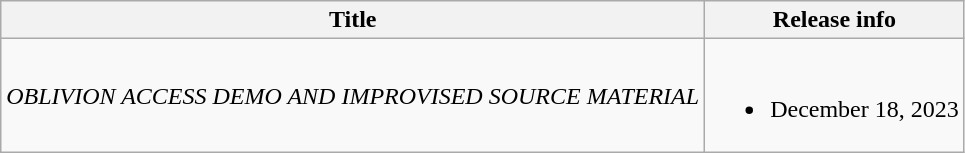<table class="wikitable">
<tr>
<th>Title</th>
<th>Release info</th>
</tr>
<tr>
<td><em>OBLIVION ACCESS DEMO AND IMPROVISED SOURCE MATERIAL</em></td>
<td><br><ul><li>December 18, 2023</li></ul></td>
</tr>
</table>
